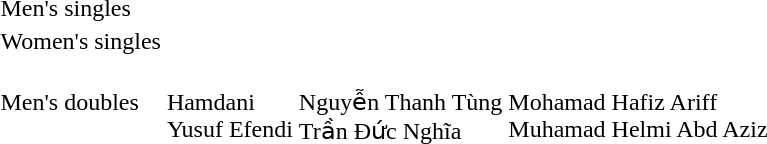<table>
<tr>
<td>Men's singles</td>
<td></td>
<td></td>
<td></td>
</tr>
<tr>
<td>Women's singles</td>
<td></td>
<td></td>
<td></td>
</tr>
<tr>
<td>Men's doubles</td>
<td nowrap><br>Hamdani<br>Yusuf Efendi</td>
<td nowrap><br>Nguyễn Thanh Tùng<br>Trần Đức Nghĩa</td>
<td nowrap><br>Mohamad Hafiz Ariff<br>Muhamad Helmi Abd Aziz</td>
</tr>
</table>
